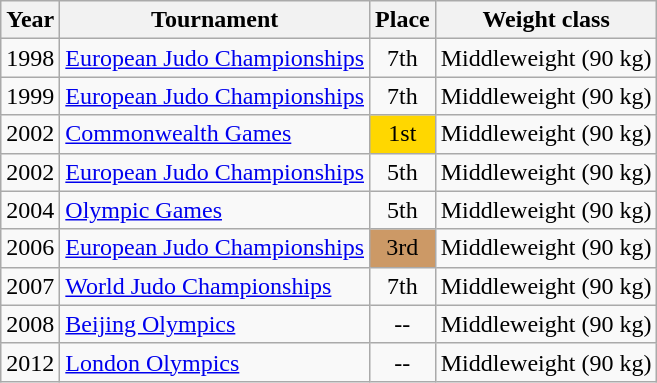<table class=wikitable>
<tr>
<th>Year</th>
<th>Tournament</th>
<th>Place</th>
<th>Weight class</th>
</tr>
<tr>
<td>1998</td>
<td><a href='#'>European Judo Championships</a></td>
<td align="center">7th</td>
<td>Middleweight (90 kg)</td>
</tr>
<tr>
<td>1999</td>
<td><a href='#'>European Judo Championships</a></td>
<td align="center">7th</td>
<td>Middleweight (90 kg)</td>
</tr>
<tr>
<td>2002</td>
<td><a href='#'>Commonwealth Games</a></td>
<td bgcolor="gold" align="center">1st</td>
<td>Middleweight (90 kg)</td>
</tr>
<tr>
<td>2002</td>
<td><a href='#'>European Judo Championships</a></td>
<td align="center">5th</td>
<td>Middleweight (90 kg)</td>
</tr>
<tr>
<td>2004</td>
<td><a href='#'>Olympic Games</a></td>
<td align="center">5th</td>
<td>Middleweight (90 kg)</td>
</tr>
<tr>
<td>2006</td>
<td><a href='#'>European Judo Championships</a></td>
<td bgcolor="cc9966" align="center">3rd</td>
<td>Middleweight (90 kg)</td>
</tr>
<tr>
<td>2007</td>
<td><a href='#'>World Judo Championships</a></td>
<td align="center">7th</td>
<td>Middleweight (90 kg)</td>
</tr>
<tr>
<td>2008</td>
<td><a href='#'>Beijing Olympics</a></td>
<td align="center">--</td>
<td>Middleweight (90 kg)</td>
</tr>
<tr>
<td>2012</td>
<td><a href='#'>London Olympics</a></td>
<td align="center">--</td>
<td>Middleweight (90 kg)</td>
</tr>
</table>
